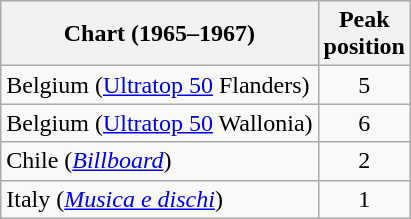<table class="wikitable sortable">
<tr>
<th align="left">Chart (1965–1967)</th>
<th align="left">Peak<br>position</th>
</tr>
<tr>
<td align="left">Belgium (<a href='#'>Ultratop 50</a> Flanders)</td>
<td align="center">5</td>
</tr>
<tr>
<td align="left">Belgium (<a href='#'>Ultratop 50</a> Wallonia)</td>
<td align="center">6</td>
</tr>
<tr>
<td>Chile (<a href='#'><em>Billboard</em></a>)</td>
<td align="center">2</td>
</tr>
<tr>
<td align="left">Italy (<em><a href='#'>Musica e dischi</a></em>)</td>
<td align="center">1</td>
</tr>
</table>
